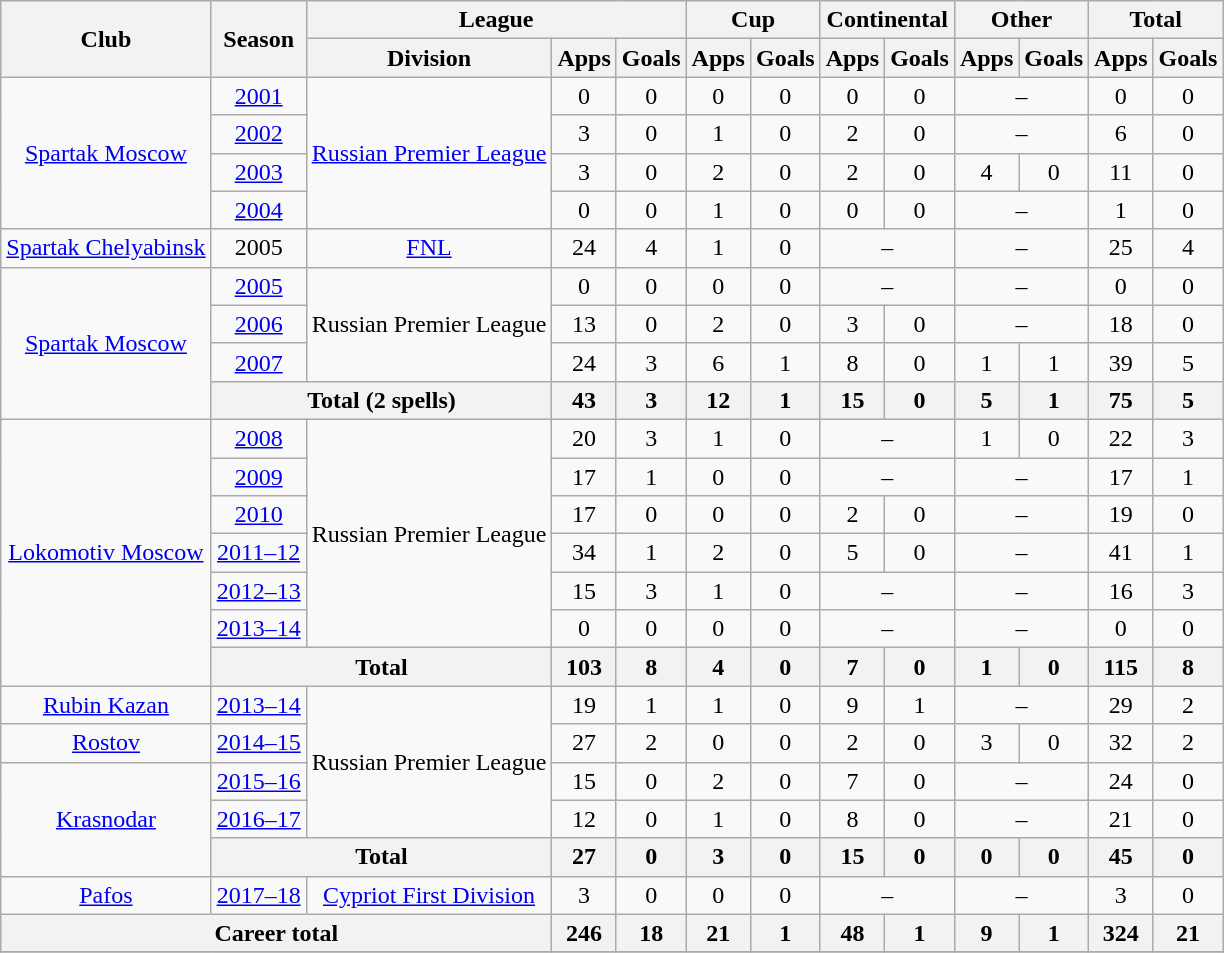<table class="wikitable" style="text-align: center;">
<tr>
<th rowspan=2>Club</th>
<th rowspan=2>Season</th>
<th colspan=3>League</th>
<th colspan=2>Cup</th>
<th colspan=2>Continental</th>
<th colspan=2>Other</th>
<th colspan=2>Total</th>
</tr>
<tr>
<th>Division</th>
<th>Apps</th>
<th>Goals</th>
<th>Apps</th>
<th>Goals</th>
<th>Apps</th>
<th>Goals</th>
<th>Apps</th>
<th>Goals</th>
<th>Apps</th>
<th>Goals</th>
</tr>
<tr>
<td rowspan=4><a href='#'>Spartak Moscow</a></td>
<td><a href='#'>2001</a></td>
<td rowspan=4><a href='#'>Russian Premier League</a></td>
<td>0</td>
<td>0</td>
<td>0</td>
<td>0</td>
<td>0</td>
<td>0</td>
<td colspan=2>–</td>
<td>0</td>
<td>0</td>
</tr>
<tr>
<td><a href='#'>2002</a></td>
<td>3</td>
<td>0</td>
<td>1</td>
<td>0</td>
<td>2</td>
<td>0</td>
<td colspan=2>–</td>
<td>6</td>
<td>0</td>
</tr>
<tr>
<td><a href='#'>2003</a></td>
<td>3</td>
<td>0</td>
<td>2</td>
<td>0</td>
<td>2</td>
<td>0</td>
<td>4</td>
<td>0</td>
<td>11</td>
<td>0</td>
</tr>
<tr>
<td><a href='#'>2004</a></td>
<td>0</td>
<td>0</td>
<td>1</td>
<td>0</td>
<td>0</td>
<td>0</td>
<td colspan=2>–</td>
<td>1</td>
<td>0</td>
</tr>
<tr>
<td><a href='#'>Spartak Chelyabinsk</a></td>
<td>2005</td>
<td><a href='#'>FNL</a></td>
<td>24</td>
<td>4</td>
<td>1</td>
<td>0</td>
<td colspan=2>–</td>
<td colspan=2>–</td>
<td>25</td>
<td>4</td>
</tr>
<tr>
<td rowspan=4><a href='#'>Spartak Moscow</a></td>
<td><a href='#'>2005</a></td>
<td rowspan=3>Russian Premier League</td>
<td>0</td>
<td>0</td>
<td>0</td>
<td>0</td>
<td colspan=2>–</td>
<td colspan=2>–</td>
<td>0</td>
<td>0</td>
</tr>
<tr>
<td><a href='#'>2006</a></td>
<td>13</td>
<td>0</td>
<td>2</td>
<td>0</td>
<td>3</td>
<td>0</td>
<td colspan=2>–</td>
<td>18</td>
<td>0</td>
</tr>
<tr>
<td><a href='#'>2007</a></td>
<td>24</td>
<td>3</td>
<td>6</td>
<td>1</td>
<td>8</td>
<td>0</td>
<td>1</td>
<td>1</td>
<td>39</td>
<td>5</td>
</tr>
<tr>
<th colspan=2>Total (2 spells)</th>
<th>43</th>
<th>3</th>
<th>12</th>
<th>1</th>
<th>15</th>
<th>0</th>
<th>5</th>
<th>1</th>
<th>75</th>
<th>5</th>
</tr>
<tr>
<td rowspan=7><a href='#'>Lokomotiv Moscow</a></td>
<td><a href='#'>2008</a></td>
<td rowspan=6>Russian Premier League</td>
<td>20</td>
<td>3</td>
<td>1</td>
<td>0</td>
<td colspan=2>–</td>
<td>1</td>
<td>0</td>
<td>22</td>
<td>3</td>
</tr>
<tr>
<td><a href='#'>2009</a></td>
<td>17</td>
<td>1</td>
<td>0</td>
<td>0</td>
<td colspan=2>–</td>
<td colspan=2>–</td>
<td>17</td>
<td>1</td>
</tr>
<tr>
<td><a href='#'>2010</a></td>
<td>17</td>
<td>0</td>
<td>0</td>
<td>0</td>
<td>2</td>
<td>0</td>
<td colspan=2>–</td>
<td>19</td>
<td>0</td>
</tr>
<tr>
<td><a href='#'>2011–12</a></td>
<td>34</td>
<td>1</td>
<td>2</td>
<td>0</td>
<td>5</td>
<td>0</td>
<td colspan=2>–</td>
<td>41</td>
<td>1</td>
</tr>
<tr>
<td><a href='#'>2012–13</a></td>
<td>15</td>
<td>3</td>
<td>1</td>
<td>0</td>
<td colspan=2>–</td>
<td colspan=2>–</td>
<td>16</td>
<td>3</td>
</tr>
<tr>
<td><a href='#'>2013–14</a></td>
<td>0</td>
<td>0</td>
<td>0</td>
<td>0</td>
<td colspan=2>–</td>
<td colspan=2>–</td>
<td>0</td>
<td>0</td>
</tr>
<tr>
<th colspan=2>Total</th>
<th>103</th>
<th>8</th>
<th>4</th>
<th>0</th>
<th>7</th>
<th>0</th>
<th>1</th>
<th>0</th>
<th>115</th>
<th>8</th>
</tr>
<tr>
<td><a href='#'>Rubin Kazan</a></td>
<td><a href='#'>2013–14</a></td>
<td rowspan=4>Russian Premier League</td>
<td>19</td>
<td>1</td>
<td>1</td>
<td>0</td>
<td>9</td>
<td>1</td>
<td colspan=2>–</td>
<td>29</td>
<td>2</td>
</tr>
<tr>
<td><a href='#'>Rostov</a></td>
<td><a href='#'>2014–15</a></td>
<td>27</td>
<td>2</td>
<td>0</td>
<td>0</td>
<td>2</td>
<td>0</td>
<td>3</td>
<td>0</td>
<td>32</td>
<td>2</td>
</tr>
<tr>
<td rowspan=3><a href='#'>Krasnodar</a></td>
<td><a href='#'>2015–16</a></td>
<td>15</td>
<td>0</td>
<td>2</td>
<td>0</td>
<td>7</td>
<td>0</td>
<td colspan=2>–</td>
<td>24</td>
<td>0</td>
</tr>
<tr>
<td><a href='#'>2016–17</a></td>
<td>12</td>
<td>0</td>
<td>1</td>
<td>0</td>
<td>8</td>
<td>0</td>
<td colspan=2>–</td>
<td>21</td>
<td>0</td>
</tr>
<tr>
<th colspan=2>Total</th>
<th>27</th>
<th>0</th>
<th>3</th>
<th>0</th>
<th>15</th>
<th>0</th>
<th>0</th>
<th>0</th>
<th>45</th>
<th>0</th>
</tr>
<tr>
<td><a href='#'>Pafos</a></td>
<td><a href='#'>2017–18</a></td>
<td><a href='#'>Cypriot First Division</a></td>
<td>3</td>
<td>0</td>
<td>0</td>
<td>0</td>
<td colspan=2>–</td>
<td colspan=2>–</td>
<td>3</td>
<td>0</td>
</tr>
<tr>
<th colspan=3>Career total</th>
<th>246</th>
<th>18</th>
<th>21</th>
<th>1</th>
<th>48</th>
<th>1</th>
<th>9</th>
<th>1</th>
<th>324</th>
<th>21</th>
</tr>
<tr>
</tr>
</table>
